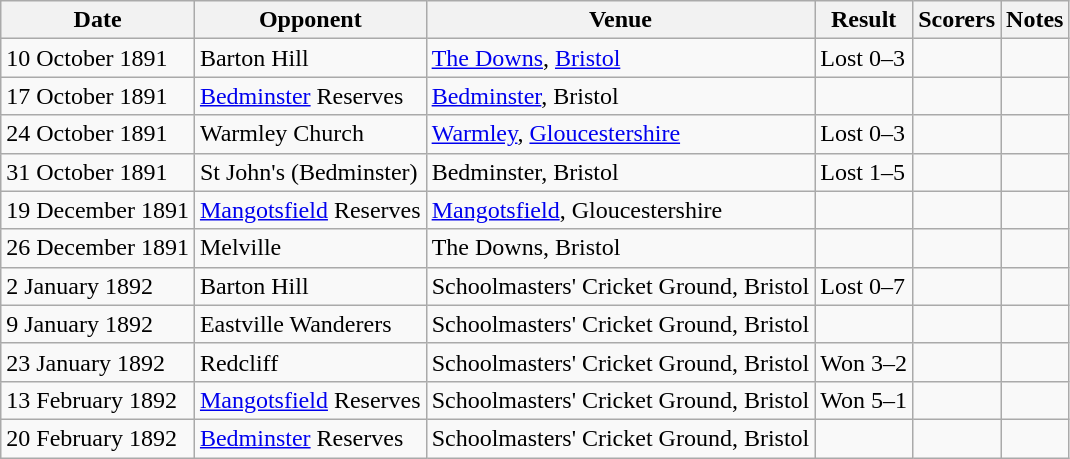<table class="wikitable">
<tr>
<th>Date</th>
<th>Opponent</th>
<th>Venue</th>
<th>Result</th>
<th>Scorers</th>
<th>Notes</th>
</tr>
<tr>
<td>10 October 1891</td>
<td>Barton Hill</td>
<td><a href='#'>The Downs</a>, <a href='#'>Bristol</a></td>
<td>Lost 0–3</td>
<td></td>
<td></td>
</tr>
<tr>
<td>17 October 1891</td>
<td><a href='#'>Bedminster</a> Reserves</td>
<td><a href='#'>Bedminster</a>, Bristol</td>
<td></td>
<td></td>
<td></td>
</tr>
<tr>
<td>24 October 1891</td>
<td>Warmley Church</td>
<td><a href='#'>Warmley</a>, <a href='#'>Gloucestershire</a></td>
<td>Lost 0–3</td>
<td></td>
<td></td>
</tr>
<tr>
<td>31 October 1891</td>
<td>St John's (Bedminster)</td>
<td>Bedminster, Bristol</td>
<td>Lost 1–5</td>
<td></td>
<td></td>
</tr>
<tr>
<td>19 December 1891</td>
<td><a href='#'>Mangotsfield</a> Reserves</td>
<td><a href='#'>Mangotsfield</a>, Gloucestershire</td>
<td></td>
<td></td>
<td></td>
</tr>
<tr>
<td>26 December 1891</td>
<td>Melville</td>
<td>The Downs, Bristol</td>
<td></td>
<td></td>
<td></td>
</tr>
<tr>
<td>2 January 1892</td>
<td>Barton Hill</td>
<td>Schoolmasters' Cricket Ground, Bristol</td>
<td>Lost 0–7</td>
<td></td>
<td></td>
</tr>
<tr>
<td>9 January 1892</td>
<td>Eastville Wanderers</td>
<td>Schoolmasters' Cricket Ground, Bristol</td>
<td></td>
<td></td>
<td></td>
</tr>
<tr>
<td>23 January 1892</td>
<td>Redcliff</td>
<td>Schoolmasters' Cricket Ground, Bristol</td>
<td>Won 3–2</td>
<td></td>
<td></td>
</tr>
<tr>
<td>13 February 1892</td>
<td><a href='#'>Mangotsfield</a> Reserves</td>
<td>Schoolmasters' Cricket Ground, Bristol</td>
<td>Won 5–1</td>
<td></td>
<td></td>
</tr>
<tr>
<td>20 February 1892</td>
<td><a href='#'>Bedminster</a> Reserves</td>
<td>Schoolmasters' Cricket Ground, Bristol</td>
<td></td>
<td></td>
<td></td>
</tr>
</table>
